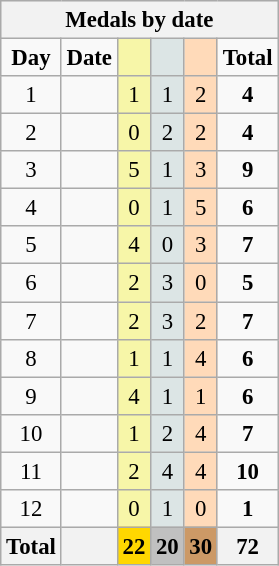<table class="wikitable" style="font-size:95%">
<tr style="background:#efefef;">
<th colspan=6>Medals by date</th>
</tr>
<tr style="text-align:center;">
<td><strong>Day</strong></td>
<td><strong>Date</strong></td>
<td style="background:#F7F6A8;"></td>
<td style="background:#DCE5E5;"></td>
<td style="background:#FFDAB9;"></td>
<td><strong>Total</strong></td>
</tr>
<tr style="text-align:center;">
<td>1</td>
<td></td>
<td style="background:#F7F6A8;">1</td>
<td style="background:#DCE5E5;">1</td>
<td style="background:#FFDAB9;">2</td>
<td><strong>4</strong></td>
</tr>
<tr style="text-align:center;">
<td>2</td>
<td></td>
<td style="background:#F7F6A8;">0</td>
<td style="background:#DCE5E5;">2</td>
<td style="background:#FFDAB9;">2</td>
<td><strong>4</strong></td>
</tr>
<tr style="text-align:center;">
<td>3</td>
<td></td>
<td style="background:#F7F6A8;">5</td>
<td style="background:#DCE5E5;">1</td>
<td style="background:#FFDAB9;">3</td>
<td><strong>9</strong></td>
</tr>
<tr align=center>
<td>4</td>
<td></td>
<td style="background:#F7F6A8;">0</td>
<td style="background:#DCE5E5;">1</td>
<td style="background:#FFDAB9;">5</td>
<td><strong>6</strong></td>
</tr>
<tr align=center>
<td>5</td>
<td></td>
<td style="background:#F7F6A8;">4</td>
<td style="background:#DCE5E5;">0</td>
<td style="background:#FFDAB9;">3</td>
<td><strong>7</strong></td>
</tr>
<tr align=center>
<td>6</td>
<td></td>
<td style="background:#F7F6A8;">2</td>
<td style="background:#DCE5E5;">3</td>
<td style="background:#FFDAB9;">0</td>
<td><strong>5</strong></td>
</tr>
<tr align=center>
<td>7</td>
<td></td>
<td style="background:#F7F6A8;">2</td>
<td style="background:#DCE5E5;">3</td>
<td style="background:#FFDAB9;">2</td>
<td><strong>7</strong></td>
</tr>
<tr align=center>
<td>8</td>
<td></td>
<td style="background:#F7F6A8;">1</td>
<td style="background:#DCE5E5;">1</td>
<td style="background:#FFDAB9;">4</td>
<td><strong>6</strong></td>
</tr>
<tr align=center>
<td>9</td>
<td></td>
<td style="background:#F7F6A8;">4</td>
<td style="background:#DCE5E5;">1</td>
<td style="background:#FFDAB9;">1</td>
<td><strong>6</strong></td>
</tr>
<tr align=center>
<td>10</td>
<td></td>
<td style="background:#F7F6A8;">1</td>
<td style="background:#DCE5E5;">2</td>
<td style="background:#FFDAB9;">4</td>
<td><strong>7</strong></td>
</tr>
<tr align=center>
<td>11</td>
<td></td>
<td style="background:#F7F6A8;">2</td>
<td style="background:#DCE5E5;">4</td>
<td style="background:#FFDAB9;">4</td>
<td><strong>10</strong></td>
</tr>
<tr align=center>
<td>12</td>
<td></td>
<td style="background:#F7F6A8;">0</td>
<td style="background:#DCE5E5;">1</td>
<td style="background:#FFDAB9;">0</td>
<td><strong>1</strong></td>
</tr>
<tr align=center>
<th>Total</th>
<th></th>
<th style="background:gold;">22</th>
<th style="background:silver;">20</th>
<th style="background:#c96;">30</th>
<th>72</th>
</tr>
</table>
